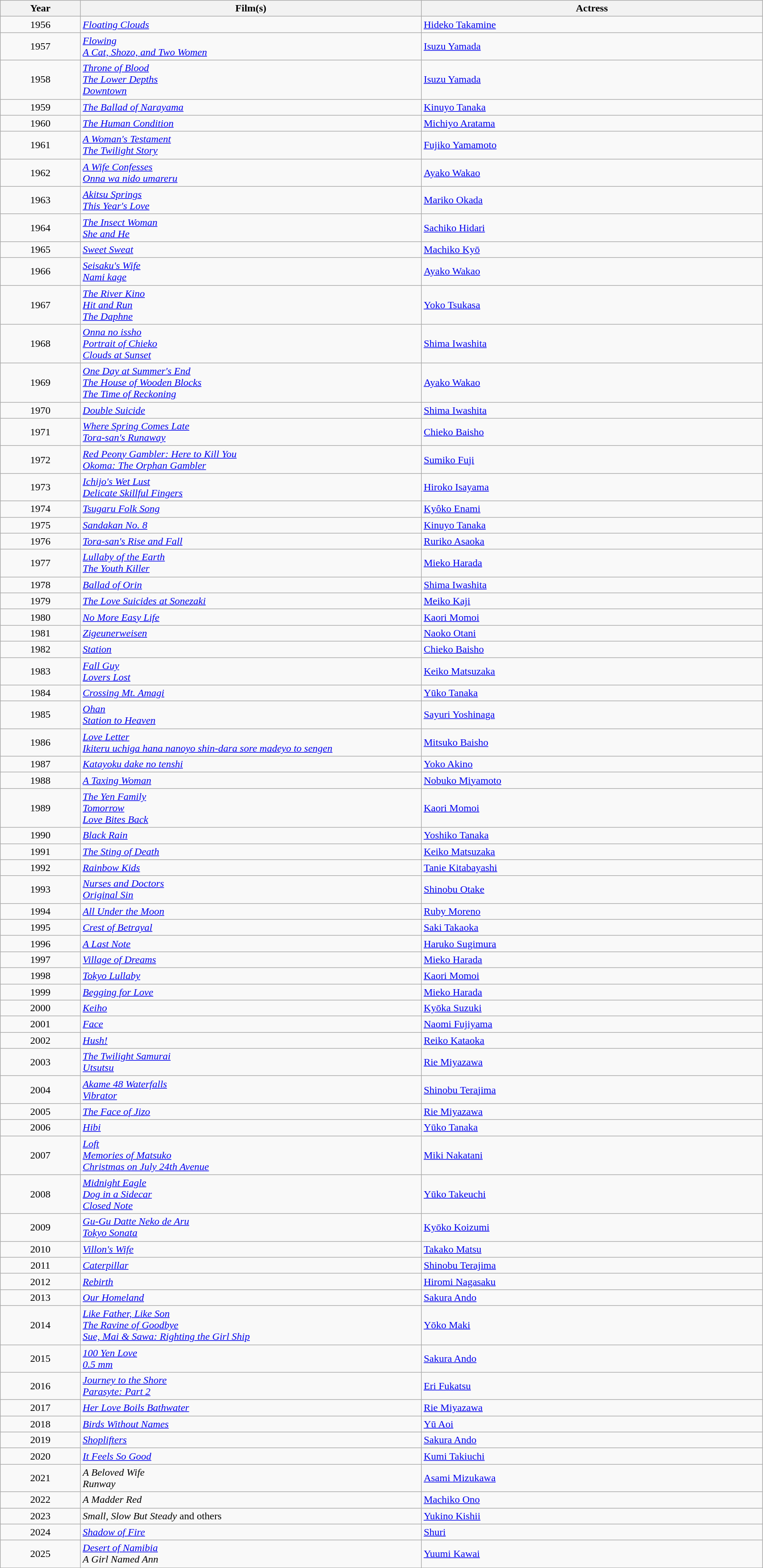<table class="wikitable" width="95%" cellpadding="5">
<tr>
<th width="100">Year</th>
<th width="450">Film(s)</th>
<th width="450">Actress</th>
</tr>
<tr>
<td style="text-align:center;">1956</td>
<td><em><a href='#'>Floating Clouds</a></em></td>
<td><a href='#'>Hideko Takamine</a></td>
</tr>
<tr>
<td style="text-align:center;">1957</td>
<td><em><a href='#'>Flowing</a></em><br><em><a href='#'>A Cat, Shozo, and Two Women</a></em></td>
<td><a href='#'>Isuzu Yamada</a></td>
</tr>
<tr>
<td style="text-align:center;">1958</td>
<td><em><a href='#'>Throne of Blood</a></em><br><em><a href='#'>The Lower Depths</a></em><br><em><a href='#'>Downtown</a></em></td>
<td><a href='#'>Isuzu Yamada</a></td>
</tr>
<tr>
<td style="text-align:center;">1959</td>
<td><em><a href='#'>The Ballad of Narayama</a></em></td>
<td><a href='#'>Kinuyo Tanaka</a></td>
</tr>
<tr>
<td style="text-align:center;">1960</td>
<td><em><a href='#'>The Human Condition</a></em></td>
<td><a href='#'>Michiyo Aratama</a></td>
</tr>
<tr>
<td style="text-align:center;">1961</td>
<td><em><a href='#'>A Woman's Testament</a></em><br><em><a href='#'>The Twilight Story</a></em></td>
<td><a href='#'>Fujiko Yamamoto</a></td>
</tr>
<tr>
<td style="text-align:center;">1962</td>
<td><em><a href='#'>A Wife Confesses</a></em><br><em><a href='#'>Onna wa nido umareru</a></em></td>
<td><a href='#'>Ayako Wakao</a></td>
</tr>
<tr>
<td style="text-align:center;">1963</td>
<td><em><a href='#'>Akitsu Springs</a></em><br><em><a href='#'>This Year's Love</a></em></td>
<td><a href='#'>Mariko Okada</a></td>
</tr>
<tr>
<td style="text-align:center;">1964</td>
<td><em><a href='#'>The Insect Woman</a></em><br><em><a href='#'>She and He</a></em></td>
<td><a href='#'>Sachiko Hidari</a></td>
</tr>
<tr>
<td style="text-align:center;">1965</td>
<td><em><a href='#'>Sweet Sweat</a></em></td>
<td><a href='#'>Machiko Kyō</a></td>
</tr>
<tr>
<td style="text-align:center;">1966</td>
<td><em><a href='#'>Seisaku's Wife</a></em><br><em><a href='#'>Nami kage</a></em></td>
<td><a href='#'>Ayako Wakao</a></td>
</tr>
<tr>
<td style="text-align:center;">1967</td>
<td><em><a href='#'>The River Kino</a></em><br><em><a href='#'>Hit and Run</a></em><br><em><a href='#'>The Daphne</a></em></td>
<td><a href='#'>Yoko Tsukasa</a></td>
</tr>
<tr>
<td style="text-align:center;">1968</td>
<td><em><a href='#'>Onna no issho</a></em><br><em><a href='#'>Portrait of Chieko</a></em><br><em><a href='#'>Clouds at Sunset</a></em></td>
<td><a href='#'>Shima Iwashita</a></td>
</tr>
<tr>
<td style="text-align:center;">1969</td>
<td><em><a href='#'>One Day at Summer's End</a></em><br><em><a href='#'>The House of Wooden Blocks</a></em><br><em><a href='#'>The Time of Reckoning</a></em></td>
<td><a href='#'>Ayako Wakao</a></td>
</tr>
<tr>
<td style="text-align:center;">1970</td>
<td><em><a href='#'>Double Suicide</a></em></td>
<td><a href='#'>Shima Iwashita</a></td>
</tr>
<tr>
<td style="text-align:center;">1971</td>
<td><em><a href='#'>Where Spring Comes Late</a></em><br><em><a href='#'>Tora-san's Runaway</a></em></td>
<td><a href='#'>Chieko Baisho</a></td>
</tr>
<tr>
<td style="text-align:center;">1972</td>
<td><em><a href='#'>Red Peony Gambler: Here to Kill You</a></em><br><em><a href='#'>Okoma: The Orphan Gambler</a></em></td>
<td><a href='#'>Sumiko Fuji</a></td>
</tr>
<tr>
<td style="text-align:center;">1973</td>
<td><em><a href='#'>Ichijo's Wet Lust</a></em><br><em><a href='#'>Delicate Skillful Fingers</a></em></td>
<td><a href='#'>Hiroko Isayama</a></td>
</tr>
<tr>
<td style="text-align:center;">1974</td>
<td><em><a href='#'>Tsugaru Folk Song</a></em></td>
<td><a href='#'>Kyôko Enami</a></td>
</tr>
<tr>
<td style="text-align:center;">1975</td>
<td><em><a href='#'>Sandakan No. 8</a></em></td>
<td><a href='#'>Kinuyo Tanaka</a></td>
</tr>
<tr>
<td style="text-align:center;">1976</td>
<td><em><a href='#'>Tora-san's Rise and Fall</a></em></td>
<td><a href='#'>Ruriko Asaoka</a></td>
</tr>
<tr>
<td style="text-align:center;">1977</td>
<td><em><a href='#'>Lullaby of the Earth</a></em><br><em><a href='#'>The Youth Killer</a></em></td>
<td><a href='#'>Mieko Harada</a></td>
</tr>
<tr>
<td style="text-align:center;">1978</td>
<td><em><a href='#'>Ballad of Orin</a></em></td>
<td><a href='#'>Shima Iwashita</a></td>
</tr>
<tr>
<td style="text-align:center;">1979</td>
<td><em><a href='#'>The Love Suicides at Sonezaki</a></em></td>
<td><a href='#'>Meiko Kaji</a></td>
</tr>
<tr>
<td style="text-align:center;">1980</td>
<td><em><a href='#'>No More Easy Life</a></em></td>
<td><a href='#'>Kaori Momoi</a></td>
</tr>
<tr>
<td style="text-align:center;">1981</td>
<td><em><a href='#'>Zigeunerweisen</a></em></td>
<td><a href='#'>Naoko Otani</a></td>
</tr>
<tr>
<td style="text-align:center;">1982</td>
<td><em><a href='#'>Station</a></em></td>
<td><a href='#'>Chieko Baisho</a></td>
</tr>
<tr>
<td style="text-align:center;">1983</td>
<td><em><a href='#'>Fall Guy</a></em><br><em><a href='#'>Lovers Lost</a></em></td>
<td><a href='#'>Keiko Matsuzaka</a></td>
</tr>
<tr>
<td style="text-align:center;">1984</td>
<td><em><a href='#'>Crossing Mt. Amagi</a></em></td>
<td><a href='#'>Yūko Tanaka</a></td>
</tr>
<tr>
<td style="text-align:center;">1985</td>
<td><em><a href='#'>Ohan</a></em><br><em><a href='#'>Station to Heaven</a></em></td>
<td><a href='#'>Sayuri Yoshinaga</a></td>
</tr>
<tr>
<td style="text-align:center;">1986</td>
<td><em><a href='#'>Love Letter</a></em><br><em><a href='#'>Ikiteru uchiga hana nanoyo shin-dara sore madeyo to sengen</a></em></td>
<td><a href='#'>Mitsuko Baisho</a></td>
</tr>
<tr>
<td style="text-align:center;">1987</td>
<td><em><a href='#'>Katayoku dake no tenshi</a></em></td>
<td><a href='#'>Yoko Akino</a></td>
</tr>
<tr>
<td style="text-align:center;">1988</td>
<td><em><a href='#'>A Taxing Woman</a></em></td>
<td><a href='#'>Nobuko Miyamoto</a></td>
</tr>
<tr>
<td style="text-align:center;">1989</td>
<td><em><a href='#'>The Yen Family</a></em><br><em><a href='#'>Tomorrow</a></em><br><em><a href='#'>Love Bites Back</a></em></td>
<td><a href='#'>Kaori Momoi</a></td>
</tr>
<tr>
<td style="text-align:center;">1990</td>
<td><em><a href='#'>Black Rain</a></em></td>
<td><a href='#'>Yoshiko Tanaka</a></td>
</tr>
<tr>
<td style="text-align:center;">1991</td>
<td><em><a href='#'>The Sting of Death</a></em></td>
<td><a href='#'>Keiko Matsuzaka</a></td>
</tr>
<tr>
<td style="text-align:center;">1992</td>
<td><em><a href='#'>Rainbow Kids</a></em></td>
<td><a href='#'>Tanie Kitabayashi</a></td>
</tr>
<tr>
<td style="text-align:center;">1993</td>
<td><em><a href='#'>Nurses and Doctors</a></em><br><em><a href='#'>Original Sin</a></em></td>
<td><a href='#'>Shinobu Otake</a></td>
</tr>
<tr>
<td style="text-align:center;">1994</td>
<td><em><a href='#'>All Under the Moon</a></em></td>
<td><a href='#'>Ruby Moreno</a></td>
</tr>
<tr>
<td style="text-align:center;">1995</td>
<td><em><a href='#'>Crest of Betrayal</a></em></td>
<td><a href='#'>Saki Takaoka</a></td>
</tr>
<tr>
<td style="text-align:center;">1996</td>
<td><em><a href='#'>A Last Note</a></em></td>
<td><a href='#'>Haruko Sugimura</a></td>
</tr>
<tr>
<td style="text-align:center;">1997</td>
<td><em><a href='#'>Village of Dreams</a></em></td>
<td><a href='#'>Mieko Harada</a></td>
</tr>
<tr>
<td style="text-align:center;">1998</td>
<td><em><a href='#'>Tokyo Lullaby</a></em></td>
<td><a href='#'>Kaori Momoi</a></td>
</tr>
<tr>
<td style="text-align:center;">1999</td>
<td><em><a href='#'>Begging for Love</a></em></td>
<td><a href='#'>Mieko Harada</a></td>
</tr>
<tr>
<td style="text-align:center;">2000</td>
<td><em><a href='#'>Keiho</a></em></td>
<td><a href='#'>Kyōka Suzuki</a></td>
</tr>
<tr>
<td style="text-align:center;">2001</td>
<td><em><a href='#'>Face</a></em></td>
<td><a href='#'>Naomi Fujiyama</a></td>
</tr>
<tr>
<td style="text-align:center;">2002</td>
<td><em><a href='#'>Hush!</a></em></td>
<td><a href='#'>Reiko Kataoka</a></td>
</tr>
<tr>
<td style="text-align:center;">2003</td>
<td><em><a href='#'>The Twilight Samurai</a></em><br><em><a href='#'>Utsutsu</a></em></td>
<td><a href='#'>Rie Miyazawa</a></td>
</tr>
<tr>
<td style="text-align:center;">2004</td>
<td><em><a href='#'>Akame 48 Waterfalls</a></em><br><em><a href='#'>Vibrator</a></em></td>
<td><a href='#'>Shinobu Terajima</a></td>
</tr>
<tr>
<td style="text-align:center;">2005</td>
<td><em><a href='#'>The Face of Jizo</a></em></td>
<td><a href='#'>Rie Miyazawa</a></td>
</tr>
<tr>
<td style="text-align:center;">2006</td>
<td><em><a href='#'>Hibi</a></em></td>
<td><a href='#'>Yūko Tanaka</a></td>
</tr>
<tr>
<td style="text-align:center;">2007</td>
<td><em><a href='#'>Loft</a></em><br><em><a href='#'>Memories of Matsuko</a></em><br><em><a href='#'>Christmas on July 24th Avenue</a></em></td>
<td><a href='#'>Miki Nakatani</a></td>
</tr>
<tr>
<td style="text-align:center;">2008</td>
<td><em><a href='#'>Midnight Eagle</a></em><br><em><a href='#'>Dog in a Sidecar</a></em><br><em><a href='#'>Closed Note</a></em></td>
<td><a href='#'>Yūko Takeuchi</a></td>
</tr>
<tr>
<td style="text-align:center;">2009</td>
<td><em><a href='#'>Gu-Gu Datte Neko de Aru</a></em><br><em><a href='#'>Tokyo Sonata</a></em></td>
<td><a href='#'>Kyōko Koizumi</a></td>
</tr>
<tr>
<td style="text-align:center;">2010</td>
<td><em><a href='#'>Villon's Wife</a></em></td>
<td><a href='#'>Takako Matsu</a></td>
</tr>
<tr>
<td style="text-align:center;">2011</td>
<td><em><a href='#'>Caterpillar</a></em></td>
<td><a href='#'>Shinobu Terajima</a></td>
</tr>
<tr>
<td style="text-align:center;">2012</td>
<td><em><a href='#'>Rebirth</a></em></td>
<td><a href='#'>Hiromi Nagasaku</a></td>
</tr>
<tr>
<td style="text-align:center;">2013</td>
<td><em><a href='#'>Our Homeland</a></em></td>
<td><a href='#'>Sakura Ando</a></td>
</tr>
<tr>
<td style="text-align:center;">2014</td>
<td><em><a href='#'>Like Father, Like Son</a></em><br><em><a href='#'>The Ravine of Goodbye</a></em><br><em><a href='#'>Sue, Mai & Sawa: Righting the Girl Ship</a></em></td>
<td><a href='#'>Yōko Maki</a></td>
</tr>
<tr>
<td style="text-align:center;">2015</td>
<td><em><a href='#'>100 Yen Love</a></em><br><em><a href='#'>0.5 mm</a></em></td>
<td><a href='#'>Sakura Ando</a></td>
</tr>
<tr>
<td style="text-align:center;">2016</td>
<td><em><a href='#'>Journey to the Shore</a></em><br><em><a href='#'>Parasyte: Part 2</a></em></td>
<td><a href='#'>Eri Fukatsu</a></td>
</tr>
<tr>
<td style="text-align:center;">2017</td>
<td><em><a href='#'>Her Love Boils Bathwater</a></em></td>
<td><a href='#'>Rie Miyazawa</a></td>
</tr>
<tr>
<td style="text-align:center;">2018</td>
<td><em><a href='#'>Birds Without Names</a></em></td>
<td><a href='#'>Yū Aoi</a></td>
</tr>
<tr>
<td style="text-align:center;">2019</td>
<td><em><a href='#'>Shoplifters</a></em></td>
<td><a href='#'>Sakura Ando</a></td>
</tr>
<tr>
<td style="text-align:center;">2020</td>
<td><em><a href='#'>It Feels So Good</a></em></td>
<td><a href='#'>Kumi Takiuchi</a></td>
</tr>
<tr>
<td style="text-align:center;">2021</td>
<td><em>A Beloved Wife</em><br><em>Runway</em></td>
<td><a href='#'>Asami Mizukawa</a></td>
</tr>
<tr>
<td style="text-align:center;">2022</td>
<td><em>A Madder Red</em></td>
<td><a href='#'>Machiko Ono</a></td>
</tr>
<tr>
<td style="text-align:center;">2023</td>
<td><em>Small, Slow But Steady</em> and others</td>
<td><a href='#'>Yukino Kishii</a></td>
</tr>
<tr>
<td style="text-align:center;">2024</td>
<td><em><a href='#'>Shadow of Fire</a></em></td>
<td><a href='#'>Shuri</a></td>
</tr>
<tr>
<td style="text-align:center;">2025</td>
<td><em><a href='#'>Desert of Namibia</a></em><br><em>A Girl Named Ann</em></td>
<td><a href='#'>Yuumi Kawai</a></td>
</tr>
<tr>
</tr>
</table>
